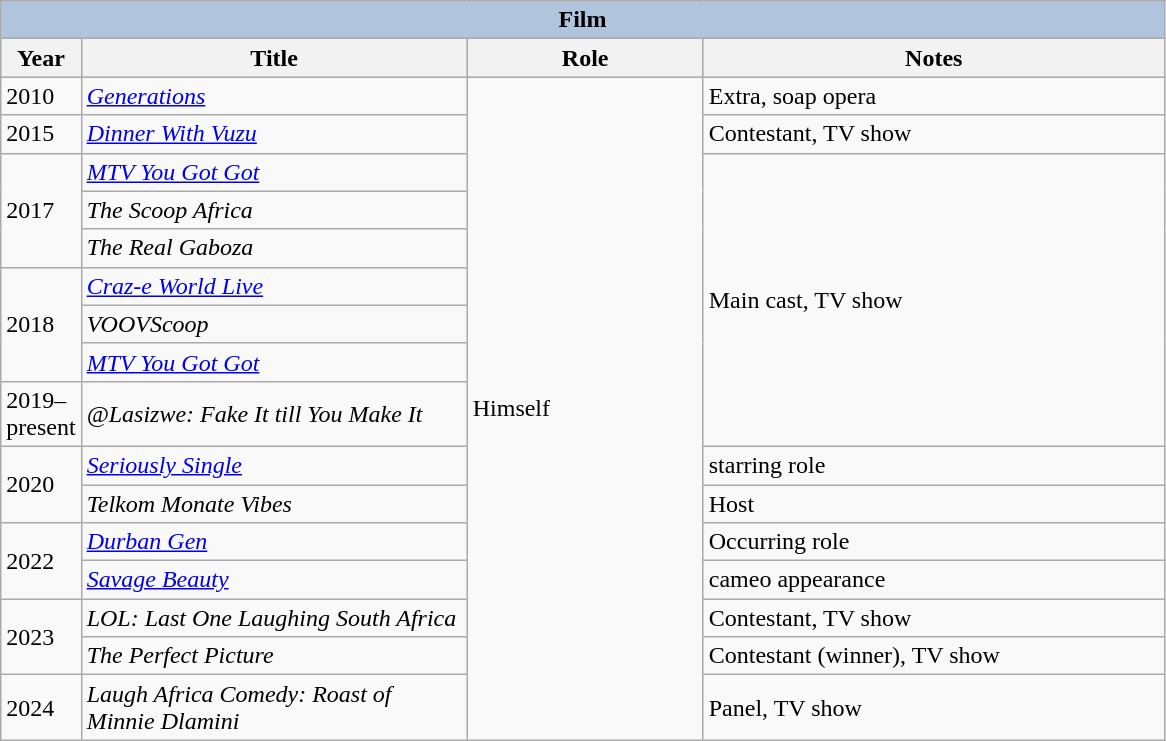<table class="wikitable">
<tr   style="background:#ccc; text-align:center;">
<th colspan="4" style="background: LightSteelBlue;">Film</th>
</tr>
<tr   style="background:#ccc; text-align:center;">
<th style="width:40px;">Year</th>
<th style="width:250px;">Title</th>
<th style="width:150px;">Role</th>
<th style="width:300px;">Notes</th>
</tr>
<tr>
<td>2010</td>
<td><em><a href='#'>Generations</a></em></td>
<td rowspan="16"><div>Himself</div></td>
<td><div>Extra, soap opera</div></td>
</tr>
<tr>
<td>2015</td>
<td><em><a href='#'>Dinner With Vuzu</a></em></td>
<td><div>Contestant, TV show</div></td>
</tr>
<tr>
<td rowspan="3">2017</td>
<td><em><a href='#'>MTV You Got Got</a></em></td>
<td rowspan="7"><div>Main cast, TV show</div></td>
</tr>
<tr>
<td><em>The Scoop Africa</em></td>
</tr>
<tr>
<td><em>The Real Gaboza</em></td>
</tr>
<tr>
<td rowspan="3">2018</td>
<td><em><a href='#'>Craz-e World Live</a></em></td>
</tr>
<tr>
<td><em>VOOVScoop</em></td>
</tr>
<tr>
<td><em><a href='#'>MTV You Got Got</a></em></td>
</tr>
<tr>
<td>2019–present</td>
<td><em>@Lasizwe: Fake It till You Make It</em></td>
</tr>
<tr>
<td rowspan="2">2020</td>
<td><em><a href='#'>Seriously Single</a></em></td>
<td>starring role</td>
</tr>
<tr>
<td><em>Telkom Monate Vibes</em></td>
<td>Host</td>
</tr>
<tr>
<td rowspan="2">2022</td>
<td><em><a href='#'>Durban Gen</a></em></td>
<td>Occurring role</td>
</tr>
<tr>
<td><em><a href='#'>Savage Beauty</a></em></td>
<td>cameo appearance</td>
</tr>
<tr>
<td rowspan="2">2023</td>
<td><em>LOL: Last One Laughing South Africa</em></td>
<td>Contestant, TV show</td>
</tr>
<tr>
<td><em>The Perfect Picture</em></td>
<td>Contestant (winner), TV show</td>
</tr>
<tr>
<td>2024</td>
<td><em>Laugh Africa Comedy: Roast of Minnie Dlamini</em></td>
<td>Panel, TV show</td>
</tr>
</table>
